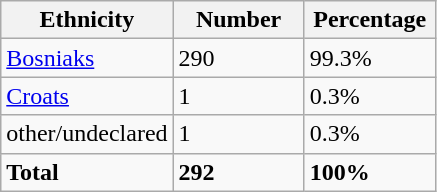<table class="wikitable">
<tr>
<th width="100px">Ethnicity</th>
<th width="80px">Number</th>
<th width="80px">Percentage</th>
</tr>
<tr>
<td><a href='#'>Bosniaks</a></td>
<td>290</td>
<td>99.3%</td>
</tr>
<tr>
<td><a href='#'>Croats</a></td>
<td>1</td>
<td>0.3%</td>
</tr>
<tr>
<td>other/undeclared</td>
<td>1</td>
<td>0.3%</td>
</tr>
<tr>
<td><strong>Total</strong></td>
<td><strong>292</strong></td>
<td><strong>100%</strong></td>
</tr>
</table>
